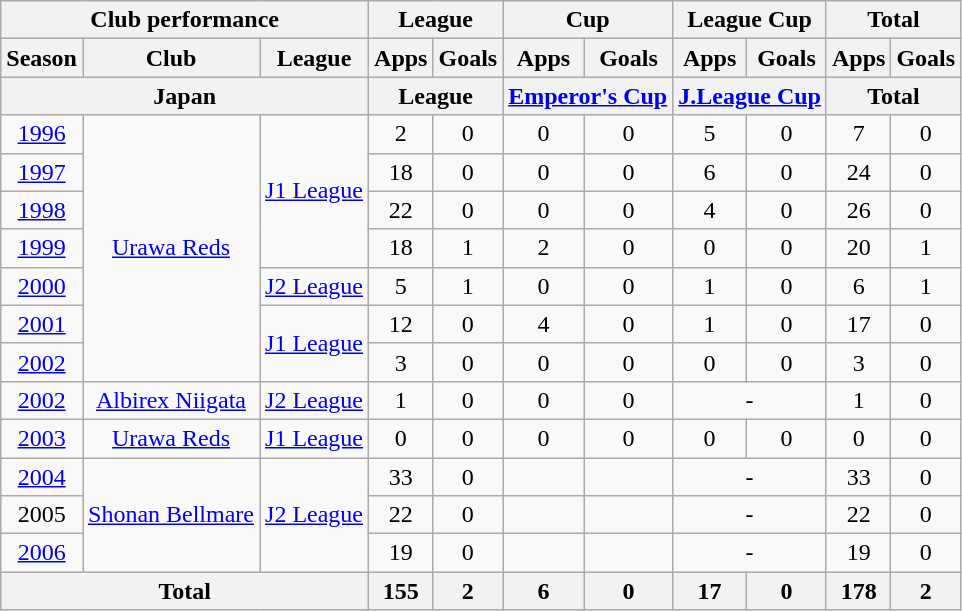<table class="wikitable" style="text-align:center;">
<tr>
<th colspan=3>Club performance</th>
<th colspan=2>League</th>
<th colspan=2>Cup</th>
<th colspan=2>League Cup</th>
<th colspan=2>Total</th>
</tr>
<tr>
<th>Season</th>
<th>Club</th>
<th>League</th>
<th>Apps</th>
<th>Goals</th>
<th>Apps</th>
<th>Goals</th>
<th>Apps</th>
<th>Goals</th>
<th>Apps</th>
<th>Goals</th>
</tr>
<tr>
<th colspan=3>Japan</th>
<th colspan=2>League</th>
<th colspan=2><a href='#'>Emperor's Cup</a></th>
<th colspan=2><a href='#'>J.League Cup</a></th>
<th colspan=2>Total</th>
</tr>
<tr>
<td><a href='#'>1996</a></td>
<td rowspan="7"><a href='#'>Urawa Reds</a></td>
<td rowspan="4"><a href='#'>J1 League</a></td>
<td>2</td>
<td>0</td>
<td>0</td>
<td>0</td>
<td>5</td>
<td>0</td>
<td>7</td>
<td>0</td>
</tr>
<tr>
<td><a href='#'>1997</a></td>
<td>18</td>
<td>0</td>
<td>0</td>
<td>0</td>
<td>6</td>
<td>0</td>
<td>24</td>
<td>0</td>
</tr>
<tr>
<td><a href='#'>1998</a></td>
<td>22</td>
<td>0</td>
<td>0</td>
<td>0</td>
<td>4</td>
<td>0</td>
<td>26</td>
<td>0</td>
</tr>
<tr>
<td><a href='#'>1999</a></td>
<td>18</td>
<td>1</td>
<td>2</td>
<td>0</td>
<td>0</td>
<td>0</td>
<td>20</td>
<td>1</td>
</tr>
<tr>
<td><a href='#'>2000</a></td>
<td><a href='#'>J2 League</a></td>
<td>5</td>
<td>1</td>
<td>0</td>
<td>0</td>
<td>1</td>
<td>0</td>
<td>6</td>
<td>1</td>
</tr>
<tr>
<td><a href='#'>2001</a></td>
<td rowspan="2"><a href='#'>J1 League</a></td>
<td>12</td>
<td>0</td>
<td>4</td>
<td>0</td>
<td>1</td>
<td>0</td>
<td>17</td>
<td>0</td>
</tr>
<tr>
<td><a href='#'>2002</a></td>
<td>3</td>
<td>0</td>
<td>0</td>
<td>0</td>
<td>0</td>
<td>0</td>
<td>3</td>
<td>0</td>
</tr>
<tr>
<td><a href='#'>2002</a></td>
<td><a href='#'>Albirex Niigata</a></td>
<td><a href='#'>J2 League</a></td>
<td>1</td>
<td>0</td>
<td>0</td>
<td>0</td>
<td colspan="2">-</td>
<td>1</td>
<td>0</td>
</tr>
<tr>
<td><a href='#'>2003</a></td>
<td><a href='#'>Urawa Reds</a></td>
<td><a href='#'>J1 League</a></td>
<td>0</td>
<td>0</td>
<td>0</td>
<td>0</td>
<td>0</td>
<td>0</td>
<td>0</td>
<td>0</td>
</tr>
<tr>
<td><a href='#'>2004</a></td>
<td rowspan="3"><a href='#'>Shonan Bellmare</a></td>
<td rowspan="3"><a href='#'>J2 League</a></td>
<td>33</td>
<td>0</td>
<td></td>
<td></td>
<td colspan="2">-</td>
<td>33</td>
<td>0</td>
</tr>
<tr>
<td>2005</td>
<td>22</td>
<td>0</td>
<td></td>
<td></td>
<td colspan="2">-</td>
<td>22</td>
<td>0</td>
</tr>
<tr>
<td><a href='#'>2006</a></td>
<td>19</td>
<td>0</td>
<td></td>
<td></td>
<td colspan="2">-</td>
<td>19</td>
<td>0</td>
</tr>
<tr>
<th colspan=3>Total</th>
<th>155</th>
<th>2</th>
<th>6</th>
<th>0</th>
<th>17</th>
<th>0</th>
<th>178</th>
<th>2</th>
</tr>
</table>
